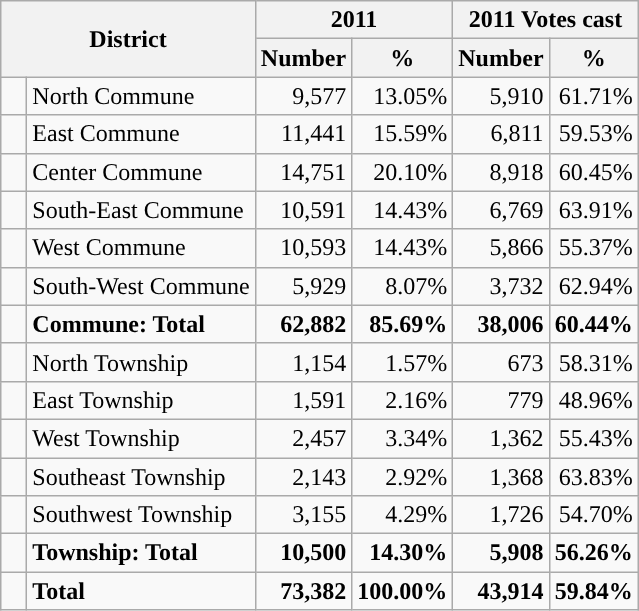<table class="wikitable sortable" style="text-align:right">
<tr>
<th rowspan="2" colspan="2">District</th>
<th colspan="2">2011</th>
<th colspan="2">2011 Votes cast</th>
</tr>
<tr>
<th>Number</th>
<th>%</th>
<th>Number</th>
<th>%</th>
</tr>
<tr>
<td style="color:inherit;background:"></td>
<td style="text-align:left">North Commune</td>
<td>9,577</td>
<td>13.05%</td>
<td>5,910</td>
<td>61.71%</td>
</tr>
<tr>
<td style="color:inherit;background:"></td>
<td style="text-align:left">East Commune</td>
<td>11,441</td>
<td>15.59%</td>
<td>6,811</td>
<td>59.53%</td>
</tr>
<tr>
<td style="color:inherit;background:"></td>
<td style="text-align:left">Center Commune</td>
<td>14,751</td>
<td>20.10%</td>
<td>8,918</td>
<td>60.45%</td>
</tr>
<tr>
<td style="color:inherit;background:"></td>
<td style="text-align:left">South-East Commune</td>
<td>10,591</td>
<td>14.43%</td>
<td>6,769</td>
<td>63.91%</td>
</tr>
<tr>
<td style="color:inherit;background:"></td>
<td style="text-align:left">West Commune</td>
<td>10,593</td>
<td>14.43%</td>
<td>5,866</td>
<td>55.37%</td>
</tr>
<tr>
<td style="color:inherit;background:"></td>
<td style="text-align:left">South-West Commune</td>
<td>5,929</td>
<td>8.07%</td>
<td>3,732</td>
<td>62.94%</td>
</tr>
<tr>
<td style="color:inherit;background:"></td>
<td style="text-align:left"><strong>Commune: Total</strong></td>
<td><strong>62,882</strong></td>
<td><strong>85.69%</strong></td>
<td><strong>38,006</strong></td>
<td><strong>60.44%</strong></td>
</tr>
<tr>
<td width="1" style="color:inherit;background:"></td>
<td style="text-align:left">North Township</td>
<td>1,154</td>
<td>1.57%</td>
<td>673</td>
<td>58.31%</td>
</tr>
<tr>
<td width="1" style="color:inherit;background:"></td>
<td style="text-align:left">East Township</td>
<td>1,591</td>
<td>2.16%</td>
<td>779</td>
<td>48.96%</td>
</tr>
<tr>
<td width="1" style="color:inherit;background:"></td>
<td style="text-align:left">West Township</td>
<td>2,457</td>
<td>3.34%</td>
<td>1,362</td>
<td>55.43%</td>
</tr>
<tr>
<td width="1" style="color:inherit;background:"></td>
<td style="text-align:left">Southeast Township</td>
<td>2,143</td>
<td>2.92%</td>
<td>1,368</td>
<td>63.83%</td>
</tr>
<tr>
<td width="1" style="color:inherit;background:"></td>
<td style="text-align:left">Southwest Township</td>
<td>3,155</td>
<td>4.29%</td>
<td>1,726</td>
<td>54.70%</td>
</tr>
<tr>
<td width="1" style="color:inherit;background:"></td>
<td style="text-align:left"><strong>Township: Total</strong></td>
<td><strong>10,500</strong></td>
<td><strong>14.30%</strong></td>
<td><strong>5,908</strong></td>
<td><strong>56.26%</strong></td>
</tr>
<tr>
<td width="10"></td>
<td style="text-align:left"><strong>Total</strong></td>
<td><strong>73,382</strong></td>
<td><strong>100.00%</strong></td>
<td><strong>43,914</strong></td>
<td><strong>59.84%</strong></td>
</tr>
</table>
